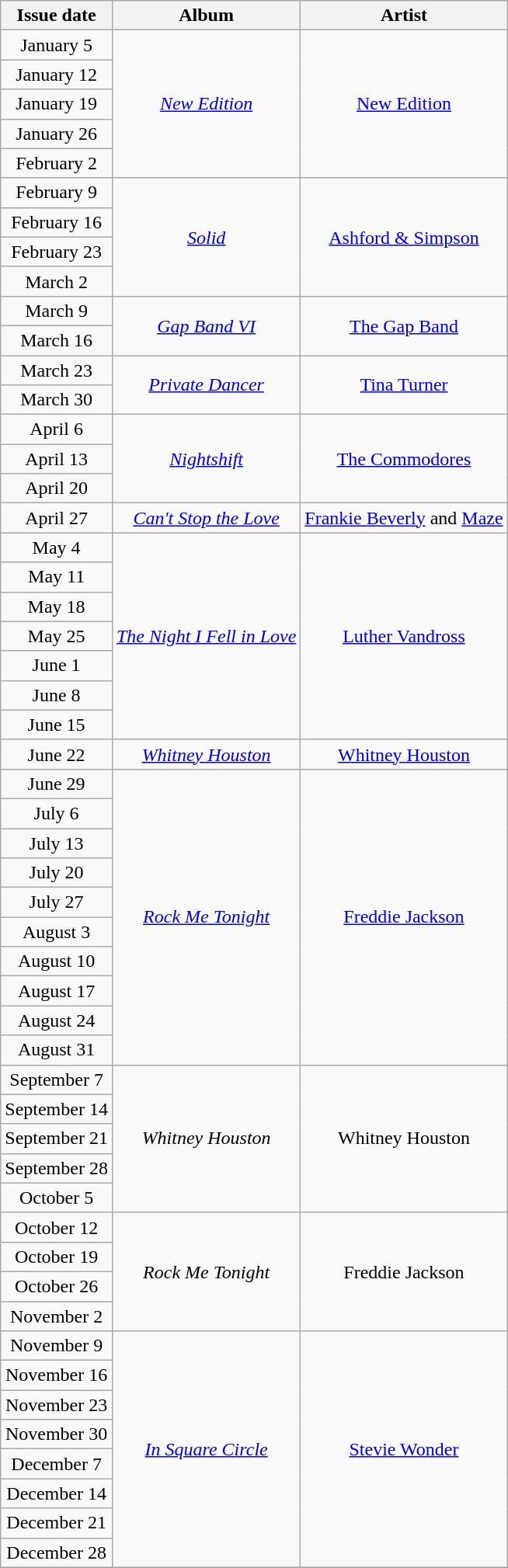<table class="wikitable" style="text-align: center;">
<tr>
<th>Issue date</th>
<th>Album</th>
<th>Artist</th>
</tr>
<tr>
<td>January 5</td>
<td rowspan="5"><em><a href='#'>New Edition</a></em></td>
<td rowspan="5"><a href='#'>New Edition</a></td>
</tr>
<tr>
<td>January 12</td>
</tr>
<tr>
<td>January 19</td>
</tr>
<tr>
<td>January 26</td>
</tr>
<tr>
<td>February 2</td>
</tr>
<tr>
<td>February 9</td>
<td rowspan="4"><em><a href='#'>Solid</a></em></td>
<td rowspan="4"><a href='#'>Ashford & Simpson</a></td>
</tr>
<tr>
<td>February 16</td>
</tr>
<tr>
<td>February 23</td>
</tr>
<tr>
<td>March 2</td>
</tr>
<tr>
<td>March 9</td>
<td rowspan="2"><em><a href='#'>Gap Band VI</a></em></td>
<td rowspan="2"><a href='#'>The Gap Band</a></td>
</tr>
<tr>
<td>March 16</td>
</tr>
<tr>
<td>March 23</td>
<td rowspan="2"><em><a href='#'>Private Dancer</a></em></td>
<td rowspan="2"><a href='#'>Tina Turner</a></td>
</tr>
<tr>
<td>March 30</td>
</tr>
<tr>
<td>April 6</td>
<td rowspan="3"><em><a href='#'>Nightshift</a></em></td>
<td rowspan="3"><a href='#'>The Commodores</a></td>
</tr>
<tr>
<td>April 13</td>
</tr>
<tr>
<td>April 20</td>
</tr>
<tr>
<td>April 27</td>
<td><em><a href='#'>Can't Stop the Love</a></em></td>
<td><a href='#'>Frankie Beverly</a> and <a href='#'>Maze</a></td>
</tr>
<tr>
<td>May 4</td>
<td rowspan="7"><em><a href='#'>The Night I Fell in Love</a></em></td>
<td rowspan="7"><a href='#'>Luther Vandross</a></td>
</tr>
<tr>
<td>May 11</td>
</tr>
<tr>
<td>May 18</td>
</tr>
<tr>
<td>May 25</td>
</tr>
<tr>
<td>June 1</td>
</tr>
<tr>
<td>June 8</td>
</tr>
<tr>
<td>June 15</td>
</tr>
<tr>
<td>June 22</td>
<td><em><a href='#'>Whitney Houston</a></em></td>
<td><a href='#'>Whitney Houston</a></td>
</tr>
<tr>
<td>June 29</td>
<td rowspan="10"><em><a href='#'>Rock Me Tonight</a></em></td>
<td rowspan="10"><a href='#'>Freddie Jackson</a></td>
</tr>
<tr>
<td>July 6</td>
</tr>
<tr>
<td>July 13</td>
</tr>
<tr>
<td>July 20</td>
</tr>
<tr>
<td>July 27</td>
</tr>
<tr>
<td>August 3</td>
</tr>
<tr>
<td>August 10</td>
</tr>
<tr>
<td>August 17</td>
</tr>
<tr>
<td>August 24</td>
</tr>
<tr>
<td>August 31</td>
</tr>
<tr>
<td>September 7</td>
<td rowspan="5"><em>Whitney Houston</em></td>
<td rowspan="5">Whitney Houston</td>
</tr>
<tr>
<td>September 14</td>
</tr>
<tr>
<td>September 21</td>
</tr>
<tr>
<td>September 28</td>
</tr>
<tr>
<td>October 5</td>
</tr>
<tr>
<td>October 12</td>
<td rowspan="4"><em>Rock Me Tonight</em></td>
<td rowspan="4">Freddie Jackson</td>
</tr>
<tr>
<td>October 19</td>
</tr>
<tr>
<td>October 26</td>
</tr>
<tr>
<td>November 2</td>
</tr>
<tr>
<td>November 9</td>
<td rowspan="8"><em><a href='#'>In Square Circle</a></em></td>
<td rowspan="8"><a href='#'>Stevie Wonder</a></td>
</tr>
<tr>
<td>November 16</td>
</tr>
<tr>
<td>November 23</td>
</tr>
<tr>
<td>November 30</td>
</tr>
<tr>
<td>December 7</td>
</tr>
<tr>
<td>December 14</td>
</tr>
<tr>
<td>December 21</td>
</tr>
<tr>
<td>December 28</td>
</tr>
<tr>
</tr>
</table>
